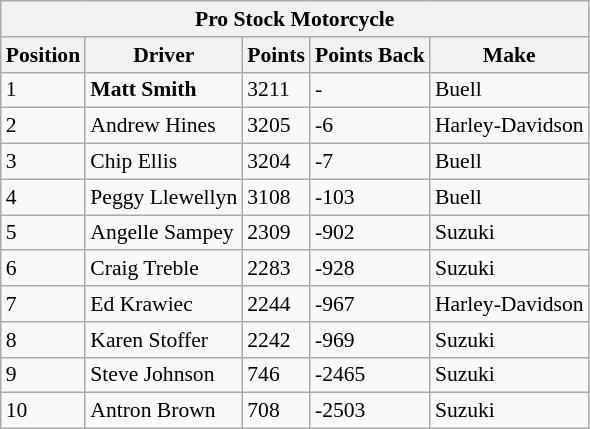<table class="wikitable" style="font-size:90%;">
<tr>
<th colspan="5">Pro Stock Motorcycle</th>
</tr>
<tr>
<th>Position</th>
<th>Driver</th>
<th>Points</th>
<th>Points Back</th>
<th>Make</th>
</tr>
<tr>
<td>1</td>
<td><strong>Matt Smith</strong></td>
<td>3211</td>
<td>-</td>
<td>Buell</td>
</tr>
<tr>
<td>2</td>
<td>Andrew Hines</td>
<td>3205</td>
<td>-6</td>
<td>Harley-Davidson</td>
</tr>
<tr>
<td>3</td>
<td>Chip Ellis</td>
<td>3204</td>
<td>-7</td>
<td>Buell</td>
</tr>
<tr>
<td>4</td>
<td>Peggy Llewellyn</td>
<td>3108</td>
<td>-103</td>
<td>Buell</td>
</tr>
<tr>
<td>5</td>
<td>Angelle Sampey</td>
<td>2309</td>
<td>-902</td>
<td>Suzuki</td>
</tr>
<tr>
<td>6</td>
<td>Craig Treble</td>
<td>2283</td>
<td>-928</td>
<td>Suzuki</td>
</tr>
<tr>
<td>7</td>
<td>Ed Krawiec</td>
<td>2244</td>
<td>-967</td>
<td>Harley-Davidson</td>
</tr>
<tr>
<td>8</td>
<td>Karen Stoffer</td>
<td>2242</td>
<td>-969</td>
<td>Suzuki</td>
</tr>
<tr>
<td>9</td>
<td>Steve Johnson</td>
<td>746</td>
<td>-2465</td>
<td>Suzuki</td>
</tr>
<tr>
<td>10</td>
<td>Antron Brown</td>
<td>708</td>
<td>-2503</td>
<td>Suzuki</td>
</tr>
</table>
